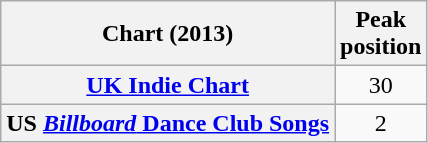<table class="wikitable sortable plainrowheaders">
<tr>
<th scope="col">Chart (2013)</th>
<th scope="col">Peak<br>position</th>
</tr>
<tr>
<th scope="row"><a href='#'>UK Indie Chart</a></th>
<td style="text-align:center;">30</td>
</tr>
<tr>
<th scope="row">US <a href='#'><em>Billboard</em> Dance Club Songs</a></th>
<td style="text-align:center;">2</td>
</tr>
</table>
